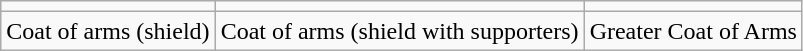<table class="wikitable" style="text-align:center;">
<tr>
<td></td>
<td></td>
<td></td>
</tr>
<tr>
<td>Coat of arms (shield)</td>
<td>Coat of arms (shield with supporters)</td>
<td>Greater Coat of Arms</td>
</tr>
</table>
